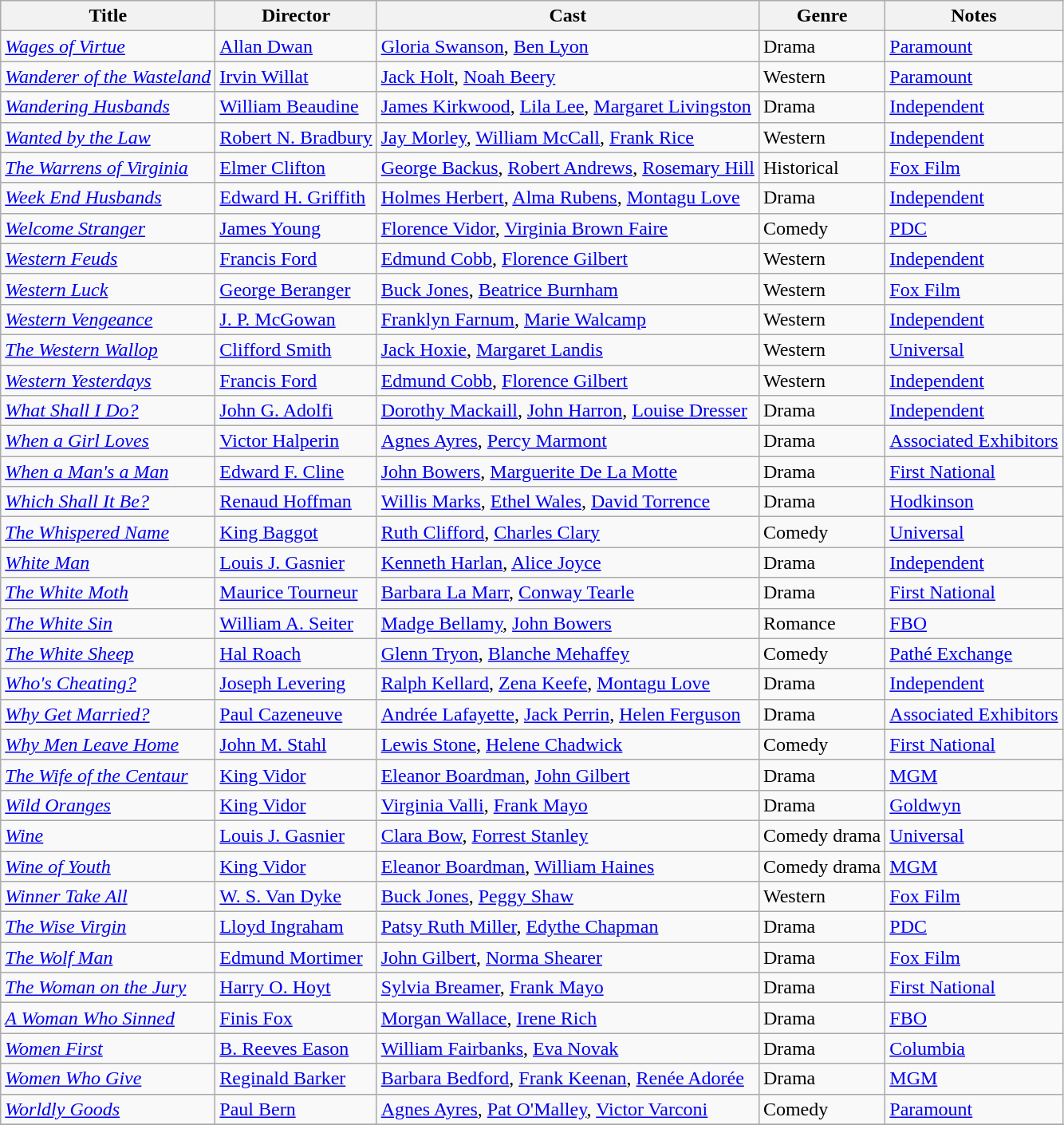<table class="wikitable">
<tr>
<th>Title</th>
<th>Director</th>
<th>Cast</th>
<th>Genre</th>
<th>Notes</th>
</tr>
<tr>
<td><em><a href='#'>Wages of Virtue</a></em></td>
<td><a href='#'>Allan Dwan</a></td>
<td><a href='#'>Gloria Swanson</a>, <a href='#'>Ben Lyon</a></td>
<td>Drama</td>
<td><a href='#'>Paramount</a></td>
</tr>
<tr>
<td><em><a href='#'>Wanderer of the Wasteland</a></em></td>
<td><a href='#'>Irvin Willat</a></td>
<td><a href='#'>Jack Holt</a>, <a href='#'>Noah Beery</a></td>
<td>Western</td>
<td><a href='#'>Paramount</a></td>
</tr>
<tr>
<td><em><a href='#'>Wandering Husbands</a></em></td>
<td><a href='#'>William Beaudine</a></td>
<td><a href='#'>James Kirkwood</a>, <a href='#'>Lila Lee</a>, <a href='#'>Margaret Livingston</a></td>
<td>Drama</td>
<td><a href='#'>Independent</a></td>
</tr>
<tr>
<td><em><a href='#'>Wanted by the Law</a></em></td>
<td><a href='#'>Robert N. Bradbury</a></td>
<td><a href='#'>Jay Morley</a>, <a href='#'>William McCall</a>, <a href='#'>Frank Rice</a></td>
<td>Western</td>
<td><a href='#'>Independent</a></td>
</tr>
<tr>
<td><em><a href='#'>The Warrens of Virginia</a></em></td>
<td><a href='#'>Elmer Clifton</a></td>
<td><a href='#'>George Backus</a>, <a href='#'>Robert Andrews</a>, <a href='#'>Rosemary Hill</a></td>
<td>Historical</td>
<td><a href='#'>Fox Film</a></td>
</tr>
<tr>
<td><em><a href='#'>Week End Husbands</a></em></td>
<td><a href='#'>Edward H. Griffith</a></td>
<td><a href='#'>Holmes Herbert</a>, <a href='#'>Alma Rubens</a>, <a href='#'>Montagu Love</a></td>
<td>Drama</td>
<td><a href='#'>Independent</a></td>
</tr>
<tr>
<td><em><a href='#'>Welcome Stranger</a></em></td>
<td><a href='#'>James Young</a></td>
<td><a href='#'>Florence Vidor</a>, <a href='#'>Virginia Brown Faire</a></td>
<td>Comedy</td>
<td><a href='#'>PDC</a></td>
</tr>
<tr>
<td><em><a href='#'>Western Feuds</a></em></td>
<td><a href='#'>Francis Ford</a></td>
<td><a href='#'>Edmund Cobb</a>, <a href='#'>Florence Gilbert</a></td>
<td>Western</td>
<td><a href='#'>Independent</a></td>
</tr>
<tr>
<td><em><a href='#'>Western Luck</a></em></td>
<td><a href='#'>George Beranger</a></td>
<td><a href='#'>Buck Jones</a>, <a href='#'>Beatrice Burnham</a></td>
<td>Western</td>
<td><a href='#'>Fox Film</a></td>
</tr>
<tr>
<td><em><a href='#'>Western Vengeance</a></em></td>
<td><a href='#'>J. P. McGowan</a></td>
<td><a href='#'>Franklyn Farnum</a>, <a href='#'>Marie Walcamp</a></td>
<td>Western</td>
<td><a href='#'>Independent</a></td>
</tr>
<tr>
<td><em><a href='#'>The Western Wallop</a></em></td>
<td><a href='#'>Clifford Smith</a></td>
<td><a href='#'>Jack Hoxie</a>, <a href='#'>Margaret Landis</a></td>
<td>Western</td>
<td><a href='#'>Universal</a></td>
</tr>
<tr>
<td><em><a href='#'>Western Yesterdays</a></em></td>
<td><a href='#'>Francis Ford</a></td>
<td><a href='#'>Edmund Cobb</a>, <a href='#'>Florence Gilbert</a></td>
<td>Western</td>
<td><a href='#'>Independent</a></td>
</tr>
<tr>
<td><em><a href='#'>What Shall I Do?</a></em></td>
<td><a href='#'>John G. Adolfi</a></td>
<td><a href='#'>Dorothy Mackaill</a>, <a href='#'>John Harron</a>, <a href='#'>Louise Dresser</a></td>
<td>Drama</td>
<td><a href='#'>Independent</a></td>
</tr>
<tr>
<td><em><a href='#'>When a Girl Loves</a></em></td>
<td><a href='#'>Victor Halperin</a></td>
<td><a href='#'>Agnes Ayres</a>, <a href='#'>Percy Marmont</a></td>
<td>Drama</td>
<td><a href='#'>Associated Exhibitors</a></td>
</tr>
<tr>
<td><em><a href='#'>When a Man's a Man</a></em></td>
<td><a href='#'>Edward F. Cline</a></td>
<td><a href='#'>John Bowers</a>, <a href='#'>Marguerite De La Motte</a></td>
<td>Drama</td>
<td><a href='#'>First National</a></td>
</tr>
<tr>
<td><em><a href='#'>Which Shall It Be?</a></em></td>
<td><a href='#'>Renaud Hoffman</a></td>
<td><a href='#'>Willis Marks</a>, <a href='#'>Ethel Wales</a>, <a href='#'>David Torrence</a></td>
<td>Drama</td>
<td><a href='#'>Hodkinson</a></td>
</tr>
<tr>
<td><em><a href='#'>The Whispered Name</a></em></td>
<td><a href='#'>King Baggot</a></td>
<td><a href='#'>Ruth Clifford</a>, <a href='#'>Charles Clary</a></td>
<td>Comedy</td>
<td><a href='#'>Universal</a></td>
</tr>
<tr>
<td><em><a href='#'>White Man</a></em></td>
<td><a href='#'>Louis J. Gasnier</a></td>
<td><a href='#'>Kenneth Harlan</a>, <a href='#'>Alice Joyce</a></td>
<td>Drama</td>
<td><a href='#'>Independent</a></td>
</tr>
<tr>
<td><em><a href='#'>The White Moth</a></em></td>
<td><a href='#'>Maurice Tourneur</a></td>
<td><a href='#'>Barbara La Marr</a>, <a href='#'>Conway Tearle</a></td>
<td>Drama</td>
<td><a href='#'>First National</a></td>
</tr>
<tr>
<td><em><a href='#'>The White Sin</a></em></td>
<td><a href='#'>William A. Seiter</a></td>
<td><a href='#'>Madge Bellamy</a>, <a href='#'>John Bowers</a></td>
<td>Romance</td>
<td><a href='#'>FBO</a></td>
</tr>
<tr>
<td><em><a href='#'>The White Sheep</a></em></td>
<td><a href='#'>Hal Roach</a></td>
<td><a href='#'>Glenn Tryon</a>, <a href='#'>Blanche Mehaffey</a></td>
<td>Comedy</td>
<td><a href='#'>Pathé Exchange</a></td>
</tr>
<tr>
<td><em><a href='#'>Who's Cheating?</a></em></td>
<td><a href='#'>Joseph Levering</a></td>
<td><a href='#'>Ralph Kellard</a>, <a href='#'>Zena Keefe</a>, <a href='#'>Montagu Love</a></td>
<td>Drama</td>
<td><a href='#'>Independent</a></td>
</tr>
<tr>
<td><em><a href='#'>Why Get Married?</a></em></td>
<td><a href='#'>Paul Cazeneuve</a></td>
<td><a href='#'>Andrée Lafayette</a>, <a href='#'>Jack Perrin</a>, <a href='#'>Helen Ferguson</a></td>
<td>Drama</td>
<td><a href='#'>Associated Exhibitors</a></td>
</tr>
<tr>
<td><em><a href='#'>Why Men Leave Home</a></em></td>
<td><a href='#'>John M. Stahl</a></td>
<td><a href='#'>Lewis Stone</a>, <a href='#'>Helene Chadwick</a></td>
<td>Comedy</td>
<td><a href='#'>First National</a></td>
</tr>
<tr>
<td><em><a href='#'>The Wife of the Centaur</a></em></td>
<td><a href='#'>King Vidor</a></td>
<td><a href='#'>Eleanor Boardman</a>, <a href='#'>John Gilbert</a></td>
<td>Drama</td>
<td><a href='#'>MGM</a></td>
</tr>
<tr>
<td><em><a href='#'>Wild Oranges</a></em></td>
<td><a href='#'>King Vidor</a></td>
<td><a href='#'>Virginia Valli</a>, <a href='#'>Frank Mayo</a></td>
<td>Drama</td>
<td><a href='#'>Goldwyn</a></td>
</tr>
<tr>
<td><em><a href='#'>Wine</a></em></td>
<td><a href='#'>Louis J. Gasnier</a></td>
<td><a href='#'>Clara Bow</a>, <a href='#'>Forrest Stanley</a></td>
<td>Comedy drama</td>
<td><a href='#'>Universal</a></td>
</tr>
<tr>
<td><em><a href='#'>Wine of Youth</a></em></td>
<td><a href='#'>King Vidor</a></td>
<td><a href='#'>Eleanor Boardman</a>, <a href='#'>William Haines</a></td>
<td>Comedy drama</td>
<td><a href='#'>MGM</a></td>
</tr>
<tr>
<td><em><a href='#'>Winner Take All</a></em></td>
<td><a href='#'>W. S. Van Dyke</a></td>
<td><a href='#'>Buck Jones</a>, <a href='#'>Peggy Shaw</a></td>
<td>Western</td>
<td><a href='#'>Fox Film</a></td>
</tr>
<tr>
<td><em><a href='#'>The Wise Virgin</a></em></td>
<td><a href='#'>Lloyd Ingraham</a></td>
<td><a href='#'>Patsy Ruth Miller</a>, <a href='#'>Edythe Chapman</a></td>
<td>Drama</td>
<td><a href='#'>PDC</a></td>
</tr>
<tr>
<td><em><a href='#'>The Wolf Man</a></em></td>
<td><a href='#'>Edmund Mortimer</a></td>
<td><a href='#'>John Gilbert</a>, <a href='#'>Norma Shearer</a></td>
<td>Drama</td>
<td><a href='#'>Fox Film</a></td>
</tr>
<tr>
<td><em><a href='#'>The Woman on the Jury</a></em></td>
<td><a href='#'>Harry O. Hoyt</a></td>
<td><a href='#'>Sylvia Breamer</a>, <a href='#'>Frank Mayo</a></td>
<td>Drama</td>
<td><a href='#'>First National</a></td>
</tr>
<tr>
<td><em><a href='#'>A Woman Who Sinned</a></em></td>
<td><a href='#'>Finis Fox</a></td>
<td><a href='#'>Morgan Wallace</a>, <a href='#'>Irene Rich</a></td>
<td>Drama</td>
<td><a href='#'>FBO</a></td>
</tr>
<tr>
<td><em><a href='#'>Women First</a></em></td>
<td><a href='#'>B. Reeves Eason</a></td>
<td><a href='#'>William Fairbanks</a>, <a href='#'>Eva Novak</a></td>
<td>Drama</td>
<td><a href='#'>Columbia</a></td>
</tr>
<tr>
<td><em><a href='#'>Women Who Give</a></em></td>
<td><a href='#'>Reginald Barker</a></td>
<td><a href='#'>Barbara Bedford</a>, <a href='#'>Frank Keenan</a>, <a href='#'>Renée Adorée</a></td>
<td>Drama</td>
<td><a href='#'>MGM</a></td>
</tr>
<tr>
<td><em><a href='#'>Worldly Goods</a></em></td>
<td><a href='#'>Paul Bern</a></td>
<td><a href='#'>Agnes Ayres</a>, <a href='#'>Pat O'Malley</a>, <a href='#'>Victor Varconi</a></td>
<td>Comedy</td>
<td><a href='#'>Paramount</a></td>
</tr>
<tr>
</tr>
</table>
